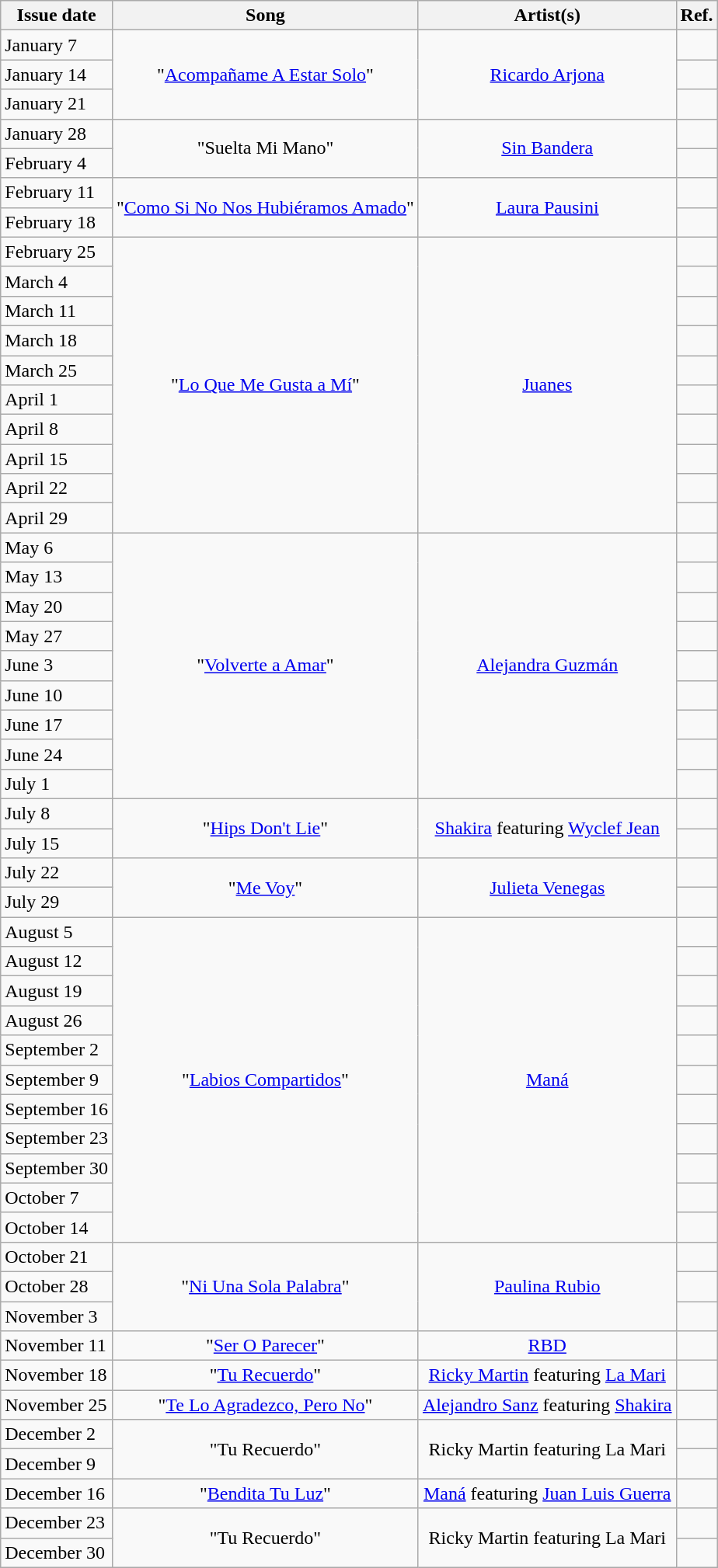<table class="wikitable">
<tr>
<th>Issue date</th>
<th>Song</th>
<th>Artist(s)</th>
<th>Ref.</th>
</tr>
<tr>
<td>January 7</td>
<td style="text-align: center;" rowspan="3">"<a href='#'>Acompañame A Estar Solo</a>"</td>
<td style="text-align: center;" rowspan="3"><a href='#'>Ricardo Arjona</a></td>
<td style="text-align: center;"></td>
</tr>
<tr>
<td>January 14</td>
<td style="text-align: center;"></td>
</tr>
<tr>
<td>January 21</td>
<td style="text-align: center;"></td>
</tr>
<tr>
<td>January 28</td>
<td style="text-align: center;" rowspan="2">"Suelta Mi Mano"</td>
<td style="text-align: center;" rowspan="2"><a href='#'>Sin Bandera</a></td>
<td style="text-align: center;"></td>
</tr>
<tr>
<td>February 4</td>
<td style="text-align: center;"></td>
</tr>
<tr>
<td>February 11</td>
<td style="text-align: center;" rowspan="2">"<a href='#'>Como Si No Nos Hubiéramos Amado</a>"</td>
<td style="text-align: center;" rowspan="2"><a href='#'>Laura Pausini</a></td>
<td style="text-align: center;"></td>
</tr>
<tr>
<td>February 18</td>
<td style="text-align: center;"></td>
</tr>
<tr>
<td>February 25</td>
<td style="text-align: center;" rowspan="10">"<a href='#'>Lo Que Me Gusta a Mí</a>"</td>
<td style="text-align: center;" rowspan="10"><a href='#'>Juanes</a></td>
<td style="text-align: center;"></td>
</tr>
<tr>
<td>March 4</td>
<td style="text-align: center;"></td>
</tr>
<tr>
<td>March 11</td>
<td style="text-align: center;"></td>
</tr>
<tr>
<td>March 18</td>
<td style="text-align: center;"></td>
</tr>
<tr>
<td>March 25</td>
<td style="text-align: center;"></td>
</tr>
<tr>
<td>April 1</td>
<td style="text-align: center;"></td>
</tr>
<tr>
<td>April 8</td>
<td style="text-align: center;"></td>
</tr>
<tr>
<td>April 15</td>
<td style="text-align: center;"></td>
</tr>
<tr>
<td>April 22</td>
<td style="text-align: center;"></td>
</tr>
<tr>
<td>April 29</td>
<td style="text-align: center;"></td>
</tr>
<tr>
<td>May 6</td>
<td style="text-align: center;" rowspan="9">"<a href='#'>Volverte a Amar</a>"</td>
<td style="text-align: center;" rowspan="9"><a href='#'>Alejandra Guzmán</a></td>
<td style="text-align: center;"></td>
</tr>
<tr>
<td>May 13</td>
<td style="text-align: center;"></td>
</tr>
<tr>
<td>May 20</td>
<td style="text-align: center;"></td>
</tr>
<tr>
<td>May 27</td>
<td style="text-align: center;"></td>
</tr>
<tr>
<td>June 3</td>
<td style="text-align: center;"></td>
</tr>
<tr>
<td>June 10</td>
<td style="text-align: center;"></td>
</tr>
<tr>
<td>June 17</td>
<td style="text-align: center;"></td>
</tr>
<tr>
<td>June 24</td>
<td style="text-align: center;"></td>
</tr>
<tr>
<td>July 1</td>
<td style="text-align: center;"></td>
</tr>
<tr>
<td>July 8</td>
<td style="text-align: center;" rowspan="2">"<a href='#'>Hips Don't Lie</a>"</td>
<td style="text-align: center;" rowspan="2"><a href='#'>Shakira</a> featuring <a href='#'>Wyclef Jean</a></td>
<td style="text-align: center;"></td>
</tr>
<tr>
<td>July 15</td>
<td style="text-align: center;"></td>
</tr>
<tr>
<td>July 22</td>
<td style="text-align: center;" rowspan="2">"<a href='#'>Me Voy</a>"</td>
<td style="text-align: center;" rowspan="2"><a href='#'>Julieta Venegas</a></td>
<td style="text-align: center;"></td>
</tr>
<tr>
<td>July 29</td>
<td style="text-align: center;"></td>
</tr>
<tr>
<td>August 5</td>
<td style="text-align: center;" rowspan="11">"<a href='#'>Labios Compartidos</a>"</td>
<td style="text-align: center;" rowspan="11"><a href='#'>Maná</a></td>
<td style="text-align: center;"></td>
</tr>
<tr>
<td>August 12</td>
<td style="text-align: center;"></td>
</tr>
<tr>
<td>August 19</td>
<td style="text-align: center;"></td>
</tr>
<tr>
<td>August 26</td>
<td style="text-align: center;"></td>
</tr>
<tr>
<td>September 2</td>
<td style="text-align: center;"></td>
</tr>
<tr>
<td>September 9</td>
<td style="text-align: center;"></td>
</tr>
<tr>
<td>September 16</td>
<td style="text-align: center;"></td>
</tr>
<tr>
<td>September 23</td>
<td style="text-align: center;"></td>
</tr>
<tr>
<td>September 30</td>
<td style="text-align: center;"></td>
</tr>
<tr>
<td>October 7</td>
<td style="text-align: center;"></td>
</tr>
<tr>
<td>October 14</td>
<td style="text-align: center;"></td>
</tr>
<tr>
<td>October 21</td>
<td style="text-align: center;" rowspan="3">"<a href='#'>Ni Una Sola Palabra</a>"</td>
<td style="text-align: center;" rowspan="3"><a href='#'>Paulina Rubio</a></td>
<td style="text-align: center;"></td>
</tr>
<tr>
<td>October 28</td>
<td style="text-align: center;"></td>
</tr>
<tr>
<td>November 3</td>
<td style="text-align: center;"></td>
</tr>
<tr>
<td>November 11</td>
<td style="text-align: center;" rowspan="1">"<a href='#'>Ser O Parecer</a>"</td>
<td style="text-align: center;" rowspan="1"><a href='#'>RBD</a></td>
<td style="text-align: center;"></td>
</tr>
<tr>
<td>November 18</td>
<td style="text-align: center;" rowspan="1">"<a href='#'>Tu Recuerdo</a>"</td>
<td style="text-align: center;" rowspan="1"><a href='#'>Ricky Martin</a> featuring <a href='#'>La Mari</a></td>
<td style="text-align: center;"></td>
</tr>
<tr>
<td>November 25</td>
<td style="text-align: center;" rowspan="1">"<a href='#'>Te Lo Agradezco, Pero No</a>"</td>
<td style="text-align: center;" rowspan="1"><a href='#'>Alejandro Sanz</a> featuring <a href='#'>Shakira</a></td>
<td style="text-align: center;"></td>
</tr>
<tr>
<td>December 2</td>
<td style="text-align: center;" rowspan="2">"Tu Recuerdo"</td>
<td style="text-align: center;" rowspan="2">Ricky Martin featuring La Mari</td>
<td style="text-align: center;"></td>
</tr>
<tr>
<td>December 9</td>
<td style="text-align: center;"></td>
</tr>
<tr>
<td>December 16</td>
<td style="text-align: center;" rowspan="1">"<a href='#'>Bendita Tu Luz</a>"</td>
<td style="text-align: center;" rowspan="1"><a href='#'>Maná</a> featuring <a href='#'>Juan Luis Guerra</a></td>
<td style="text-align: center;"></td>
</tr>
<tr>
<td>December 23</td>
<td style="text-align: center;" rowspan="2">"Tu Recuerdo"</td>
<td style="text-align: center;" rowspan="2">Ricky Martin featuring La Mari</td>
<td style="text-align: center;"></td>
</tr>
<tr>
<td>December 30</td>
<td style="text-align: center;"></td>
</tr>
</table>
